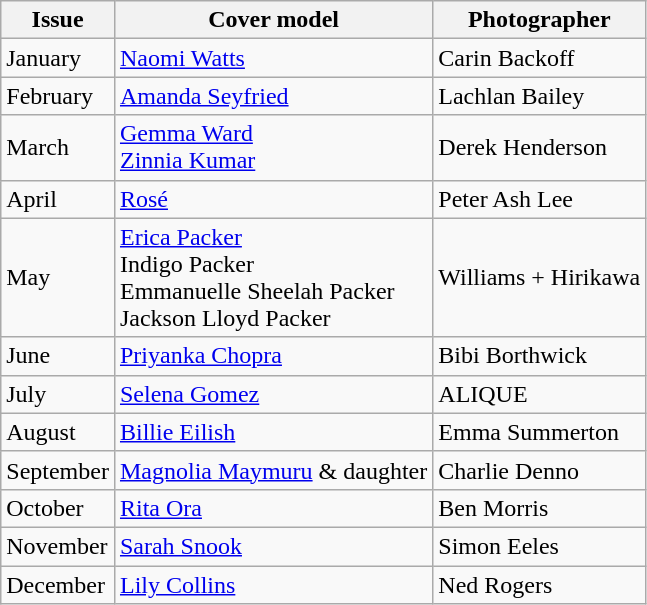<table class="wikitable">
<tr>
<th>Issue</th>
<th>Cover model</th>
<th>Photographer</th>
</tr>
<tr>
<td>January</td>
<td><a href='#'>Naomi Watts</a></td>
<td>Carin Backoff</td>
</tr>
<tr>
<td>February</td>
<td><a href='#'>Amanda Seyfried</a></td>
<td>Lachlan Bailey</td>
</tr>
<tr>
<td>March</td>
<td><a href='#'>Gemma Ward</a><br><a href='#'>Zinnia Kumar</a></td>
<td>Derek Henderson</td>
</tr>
<tr>
<td>April</td>
<td><a href='#'>Rosé</a></td>
<td>Peter Ash Lee</td>
</tr>
<tr>
<td>May</td>
<td><a href='#'>Erica Packer</a><br> Indigo Packer <br> Emmanuelle Sheelah Packer <br> Jackson Lloyd Packer</td>
<td>Williams + Hirikawa</td>
</tr>
<tr>
<td>June</td>
<td><a href='#'>Priyanka Chopra</a></td>
<td>Bibi Borthwick</td>
</tr>
<tr>
<td>July</td>
<td><a href='#'>Selena Gomez</a></td>
<td>ALIQUE</td>
</tr>
<tr>
<td>August</td>
<td><a href='#'>Billie Eilish</a></td>
<td>Emma Summerton</td>
</tr>
<tr>
<td>September</td>
<td><a href='#'>Magnolia Maymuru</a> & daughter</td>
<td>Charlie Denno</td>
</tr>
<tr>
<td>October</td>
<td><a href='#'>Rita Ora</a></td>
<td>Ben Morris</td>
</tr>
<tr>
<td>November</td>
<td><a href='#'>Sarah Snook</a></td>
<td>Simon Eeles</td>
</tr>
<tr>
<td>December</td>
<td><a href='#'>Lily Collins</a></td>
<td>Ned Rogers</td>
</tr>
</table>
